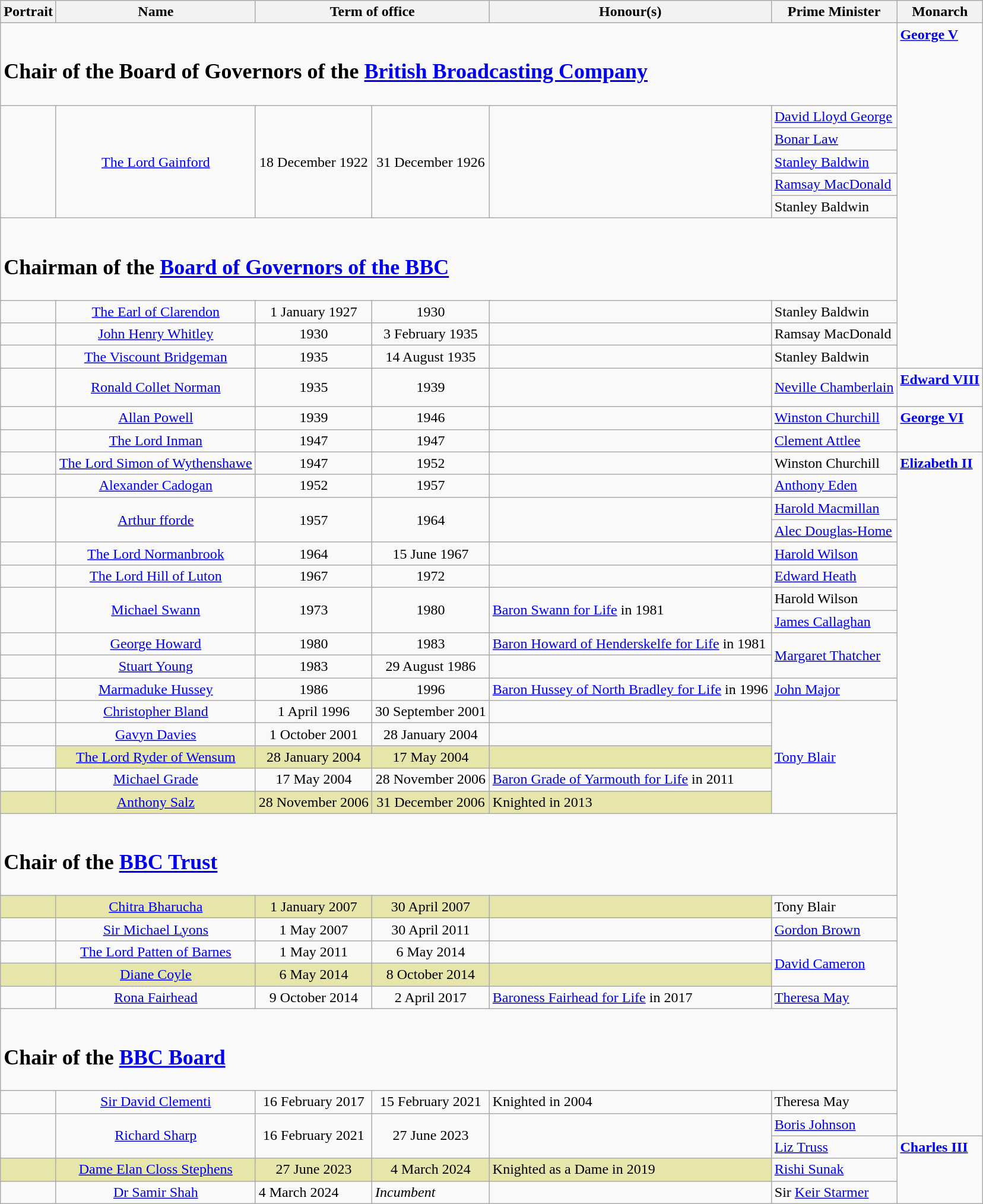<table class="sortable wikitable">
<tr>
<th>Portrait</th>
<th>Name<br></th>
<th colspan=2>Term of office</th>
<th>Honour(s)</th>
<th>Prime Minister</th>
<th>Monarch</th>
</tr>
<tr>
<td colspan="6"><br><h2>Chair of the Board of Governors of the <a href='#'>British Broadcasting Company</a></h2></td>
<td rowspan="13" style="vertical-align: top;"><strong><a href='#'>George V</a></strong><br><br></td>
</tr>
<tr>
<td rowspan=5></td>
<td rowspan=5 align=center><a href='#'>The Lord Gainford</a><br></td>
<td rowspan=5 align=center>18 December 1922</td>
<td rowspan=5 align=center>31 December 1926</td>
<td rowspan=5></td>
<td><a href='#'>David Lloyd George</a></td>
</tr>
<tr>
<td><a href='#'>Bonar Law</a></td>
</tr>
<tr>
<td><a href='#'>Stanley Baldwin</a></td>
</tr>
<tr>
<td><a href='#'>Ramsay MacDonald</a></td>
</tr>
<tr>
<td>Stanley Baldwin</td>
</tr>
<tr>
<td colspan="6"><br><h2>Chairman of the <a href='#'>Board of Governors of the BBC</a></h2></td>
</tr>
<tr>
<td rowspan=2></td>
<td rowspan=2 align=center><a href='#'>The Earl of Clarendon</a><br></td>
<td rowspan=2 align=center>1 January 1927</td>
<td rowspan=2 align=center>1930</td>
<td rowspan=2></td>
<td>Stanley Baldwin</td>
</tr>
<tr>
<td rowspan=3>Ramsay MacDonald</td>
</tr>
<tr>
<td></td>
<td align=center><a href='#'>John Henry Whitley</a><br></td>
<td align=center>1930</td>
<td align=center>3 February 1935<br></td>
<td></td>
</tr>
<tr>
<td rowspan=2></td>
<td rowspan=2 align=center><a href='#'>The Viscount Bridgeman</a><br></td>
<td rowspan=2 align=center>1935</td>
<td rowspan=2 align=center>14 August 1935<br></td>
<td rowspan=2></td>
</tr>
<tr>
<td rowspan=2>Stanley Baldwin</td>
</tr>
<tr>
<td rowspan=3></td>
<td rowspan=3 align=center><a href='#'>Ronald Collet Norman</a><br></td>
<td rowspan=3 align=center>1935</td>
<td rowspan=3 align=center>1939</td>
<td rowspan=3></td>
</tr>
<tr>
<td rowspan=3><a href='#'>Neville Chamberlain</a></td>
<td style="vertical-align: top;"><strong><a href='#'>Edward VIII</a></strong><br><br></td>
</tr>
<tr>
<td rowspan=6 style="vertical-align: top;"><strong><a href='#'>George VI</a></strong><br><br></td>
</tr>
<tr>
<td rowspan=3></td>
<td rowspan=3 align=center><a href='#'>Allan Powell</a><br></td>
<td rowspan=3 align=center>1939</td>
<td rowspan=3 align=center>1946</td>
<td rowspan=3></td>
</tr>
<tr>
<td><a href='#'>Winston Churchill</a></td>
</tr>
<tr>
<td rowspan=3><a href='#'>Clement Attlee</a></td>
</tr>
<tr>
<td></td>
<td align=center><a href='#'>The Lord Inman</a><br></td>
<td align=center>1947</td>
<td align=center>1947</td>
<td></td>
</tr>
<tr>
<td rowspan=2></td>
<td rowspan=2 align=center><a href='#'>The Lord Simon of Wythenshawe</a><br></td>
<td rowspan=2 align=center>1947</td>
<td rowspan=2 align=center>1952</td>
<td rowspan=2></td>
</tr>
<tr>
<td rowspan=2>Winston Churchill</td>
<td rowspan="37" style="vertical-align: top;"><strong><a href='#'>Elizabeth II</a></strong><br><br></td>
</tr>
<tr>
<td rowspan=3></td>
<td rowspan=3 align=center><a href='#'>Alexander Cadogan</a><br></td>
<td rowspan=3 align=center>1952</td>
<td rowspan=3 align=center>1957</td>
<td rowspan=3></td>
</tr>
<tr>
<td><a href='#'>Anthony Eden</a></td>
</tr>
<tr>
<td rowspan=2><a href='#'>Harold Macmillan</a></td>
</tr>
<tr>
<td rowspan=2></td>
<td rowspan=2 align=center><a href='#'>Arthur fforde</a><br></td>
<td rowspan=2 align=center>1957</td>
<td rowspan=2 align=center>1964</td>
<td rowspan=2></td>
</tr>
<tr>
<td><a href='#'>Alec Douglas-Home</a></td>
</tr>
<tr>
<td></td>
<td align=center><a href='#'>The Lord Normanbrook</a><br></td>
<td align=center>1964</td>
<td align=center>15 June 1967<br></td>
<td></td>
<td rowspan=2><a href='#'>Harold Wilson</a></td>
</tr>
<tr>
<td rowspan=2></td>
<td rowspan=2 align=center><a href='#'>The Lord Hill of Luton</a><br></td>
<td rowspan=2 align=center>1967</td>
<td rowspan=2 align=center>1972</td>
<td rowspan=2></td>
</tr>
<tr>
<td rowspan=2><a href='#'>Edward Heath</a></td>
</tr>
<tr>
<td rowspan=4></td>
<td rowspan=4 align=center><a href='#'>Michael Swann</a><br></td>
<td rowspan=4 align=center>1973</td>
<td rowspan=4 align=center>1980</td>
<td rowspan=4><a href='#'>Baron Swann for Life</a> in 1981</td>
</tr>
<tr>
<td>Harold Wilson</td>
</tr>
<tr>
<td><a href='#'>James Callaghan</a></td>
</tr>
<tr>
<td rowspan=4><a href='#'>Margaret Thatcher</a></td>
</tr>
<tr>
<td></td>
<td align=center><a href='#'>George Howard</a><br></td>
<td align=center>1980</td>
<td align=center>1983</td>
<td><a href='#'>Baron Howard of Henderskelfe for Life</a> in 1981</td>
</tr>
<tr>
<td></td>
<td align=center><a href='#'>Stuart Young</a><br></td>
<td align=center>1983</td>
<td align=center>29 August 1986<br></td>
<td></td>
</tr>
<tr>
<td rowspan=2></td>
<td rowspan=2 align=center><a href='#'>Marmaduke Hussey</a><br></td>
<td rowspan=2 align=center>1986</td>
<td rowspan=2 align=center>1996</td>
<td rowspan=2><a href='#'>Baron Hussey of North Bradley for Life</a> in 1996</td>
</tr>
<tr>
<td rowspan=2><a href='#'>John Major</a></td>
</tr>
<tr>
<td rowspan=2></td>
<td rowspan=2 align=center><a href='#'>Christopher Bland</a><br></td>
<td rowspan=2 align=center>1 April 1996</td>
<td rowspan=2 align=center>30 September 2001</td>
<td rowspan=2></td>
</tr>
<tr>
<td rowspan=5><a href='#'>Tony Blair</a></td>
</tr>
<tr>
<td></td>
<td align=center><a href='#'>Gavyn Davies</a><br></td>
<td align=center>1 October 2001</td>
<td align=center>28 January 2004</td>
<td></td>
</tr>
<tr>
<td></td>
<td style="background:#e6e6aa;" align=center><a href='#'>The Lord Ryder of Wensum</a><br></td>
<td style="background:#e6e6aa;" align=center>28 January 2004</td>
<td style="background:#e6e6aa;" align=center>17 May 2004</td>
<td style="background:#e6e6aa;"></td>
</tr>
<tr>
<td></td>
<td align=center><a href='#'>Michael Grade</a><br></td>
<td align=center>17 May 2004</td>
<td align=center>28 November 2006</td>
<td><a href='#'>Baron Grade of Yarmouth for Life</a> in 2011</td>
</tr>
<tr>
<td style="background:#e6e6aa;"></td>
<td style="background:#e6e6aa;" align=center><a href='#'>Anthony Salz</a><br></td>
<td style="background:#e6e6aa;" align=center>28 November 2006</td>
<td style="background:#e6e6aa;" align=center>31 December 2006</td>
<td style="background:#e6e6aa;">Knighted in 2013</td>
</tr>
<tr>
<td colspan="6"><br><h2>Chair of the <a href='#'>BBC Trust</a></h2></td>
</tr>
<tr>
<td style="background:#e6e6aa;"></td>
<td style="background:#e6e6aa;" align=center><a href='#'>Chitra Bharucha</a><br></td>
<td style="background:#e6e6aa;" align=center>1 January 2007</td>
<td style="background:#e6e6aa;" align=center>30 April 2007</td>
<td style="background:#e6e6aa;" align=center></td>
<td rowspan=2>Tony Blair</td>
</tr>
<tr>
<td rowspan=3></td>
<td rowspan=3 align=center><a href='#'>Sir Michael Lyons</a><br></td>
<td rowspan=3 align=center>1 May 2007</td>
<td rowspan=3 align=center>30 April 2011</td>
<td rowspan=3></td>
</tr>
<tr>
<td><a href='#'>Gordon Brown</a></td>
</tr>
<tr>
<td rowspan=4><a href='#'>David Cameron</a></td>
</tr>
<tr>
<td></td>
<td align=center><a href='#'>The Lord Patten of Barnes</a><br></td>
<td align=center>1 May 2011</td>
<td align=center>6 May 2014</td>
<td></td>
</tr>
<tr style="background:#e6e6aa;"|>
<td style="background:#e6e6aa;"></td>
<td style="background:#e6e6aa;" align=center><a href='#'>Diane Coyle</a><br></td>
<td style="background:#e6e6aa;" align=center>6 May 2014</td>
<td style="background:#e6e6aa;" align=center>8 October 2014</td>
<td style="background:#e6e6aa;" align=center></td>
</tr>
<tr>
<td rowspan=2></td>
<td rowspan=2 align=center><a href='#'>Rona Fairhead</a><br></td>
<td rowspan=2 align=center>9 October 2014</td>
<td rowspan=2 align=center>2 April 2017</td>
<td rowspan=2><a href='#'>Baroness Fairhead for Life</a> in 2017</td>
</tr>
<tr>
<td><a href='#'>Theresa May</a></td>
</tr>
<tr>
<td colspan="6"><br><h2>Chair of the <a href='#'>BBC Board</a></h2></td>
</tr>
<tr>
<td rowspan=2></td>
<td rowspan=2 align=center><a href='#'>Sir David Clementi</a><br></td>
<td rowspan=2 align=center>16 February 2017</td>
<td rowspan=2 align=center>15 February 2021</td>
<td rowspan=2>Knighted in 2004</td>
<td rowspan=1>Theresa May</td>
</tr>
<tr>
<td rowspan=2><a href='#'>Boris Johnson</a></td>
</tr>
<tr>
<td rowspan=4></td>
<td rowspan=4 align=center><a href='#'>Richard Sharp</a><br></td>
<td rowspan=4 align=center>16 February 2021</td>
<td rowspan=4 align=center>27 June 2023</td>
<td rowspan=4></td>
</tr>
<tr>
<td rowspan=2><a href='#'>Liz Truss</a></td>
</tr>
<tr>
<td rowspan="5" style="vertical-align: top;"><strong><a href='#'>Charles III</a></strong><br><br></td>
</tr>
<tr>
<td rowspan="3"><a href='#'>Rishi Sunak</a></td>
</tr>
<tr>
<td style="background:#e6e6aa;"></td>
<td style="background:#e6e6aa;" align=center><a href='#'>Dame Elan Closs Stephens</a><br></td>
<td style="background:#e6e6aa;" align=center>27 June 2023</td>
<td style="background:#e6e6aa;" align=center>4 March 2024</td>
<td style="background:#e6e6aa;">Knighted as a Dame in 2019</td>
</tr>
<tr>
<td rowspan=3></td>
<td rowspan=3 align=center><a href='#'>Dr Samir Shah</a><br></td>
<td rowspan=3>4 March 2024</td>
<td rowspan=3><em>Incumbent</em></td>
<td rowspan=3></td>
</tr>
<tr>
<td Rowspan="2">Sir <a href='#'>Keir Starmer</a></td>
</tr>
</table>
